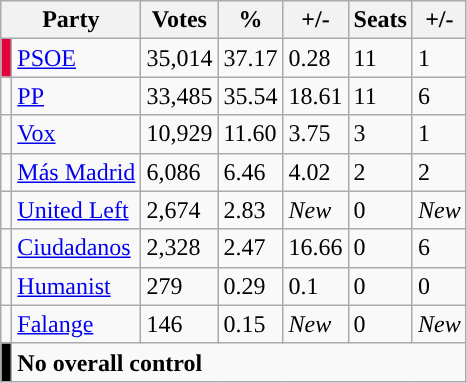<table class="wikitable">
<tr>
<th colspan="2">Party</th>
<th>Votes</th>
<th>%</th>
<th>+/-</th>
<th>Seats</th>
<th>+/-</th>
</tr>
<tr>
<td bgcolor="#E4003B"></td>
<td><a href='#'>PSOE</a></td>
<td>35,014</td>
<td>37.17</td>
<td> 0.28</td>
<td>11</td>
<td> 1</td>
</tr>
<tr>
<td></td>
<td><a href='#'>PP</a></td>
<td>33,485</td>
<td>35.54</td>
<td> 18.61</td>
<td>11</td>
<td> 6</td>
</tr>
<tr>
<td></td>
<td><a href='#'>Vox</a></td>
<td>10,929</td>
<td>11.60</td>
<td> 3.75</td>
<td>3</td>
<td> 1</td>
</tr>
<tr>
<td></td>
<td><a href='#'>Más Madrid</a></td>
<td>6,086</td>
<td>6.46</td>
<td> 4.02</td>
<td>2</td>
<td> 2</td>
</tr>
<tr>
<td></td>
<td><a href='#'>United Left</a></td>
<td>2,674</td>
<td>2.83</td>
<td><em>New</em></td>
<td>0</td>
<td><em>New</em></td>
</tr>
<tr>
<td></td>
<td><a href='#'>Ciudadanos</a></td>
<td>2,328</td>
<td>2.47</td>
<td> 16.66</td>
<td>0</td>
<td> 6</td>
</tr>
<tr>
<td></td>
<td><a href='#'>Humanist</a></td>
<td>279</td>
<td>0.29</td>
<td> 0.1</td>
<td>0</td>
<td> 0</td>
</tr>
<tr>
<td></td>
<td><a href='#'>Falange</a></td>
<td>146</td>
<td>0.15</td>
<td><em>New</em></td>
<td>0</td>
<td><em>New</em></td>
</tr>
<tr>
<td bgcolor="black"></td>
<td colspan="6"><strong>No overall control</strong></td>
</tr>
</table>
